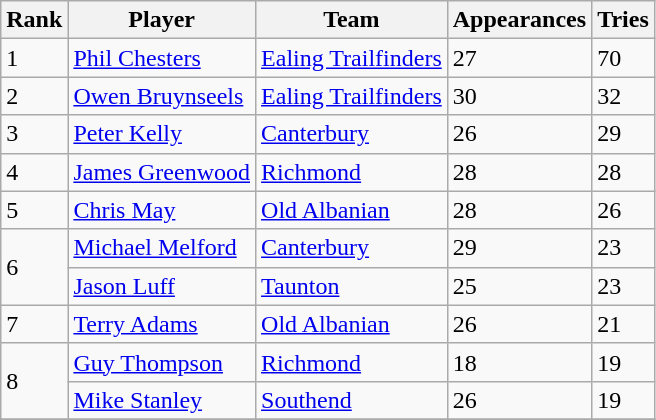<table class="wikitable">
<tr>
<th>Rank</th>
<th>Player</th>
<th>Team</th>
<th>Appearances</th>
<th>Tries</th>
</tr>
<tr>
<td>1</td>
<td> <a href='#'>Phil Chesters</a></td>
<td><a href='#'>Ealing Trailfinders</a></td>
<td>27</td>
<td>70</td>
</tr>
<tr>
<td>2</td>
<td> <a href='#'>Owen Bruynseels</a></td>
<td><a href='#'>Ealing Trailfinders</a></td>
<td>30</td>
<td>32</td>
</tr>
<tr>
<td>3</td>
<td> <a href='#'>Peter Kelly</a></td>
<td><a href='#'>Canterbury</a></td>
<td>26</td>
<td>29</td>
</tr>
<tr>
<td>4</td>
<td> <a href='#'>James Greenwood</a></td>
<td><a href='#'>Richmond</a></td>
<td>28</td>
<td>28</td>
</tr>
<tr>
<td>5</td>
<td> <a href='#'>Chris May</a></td>
<td><a href='#'>Old Albanian</a></td>
<td>28</td>
<td>26</td>
</tr>
<tr>
<td rowspan=2>6</td>
<td> <a href='#'>Michael Melford</a></td>
<td><a href='#'>Canterbury</a></td>
<td>29</td>
<td>23</td>
</tr>
<tr>
<td> <a href='#'>Jason Luff</a></td>
<td><a href='#'>Taunton</a></td>
<td>25</td>
<td>23</td>
</tr>
<tr>
<td>7</td>
<td> <a href='#'>Terry Adams</a></td>
<td><a href='#'>Old Albanian</a></td>
<td>26</td>
<td>21</td>
</tr>
<tr>
<td rowspan=2>8</td>
<td> <a href='#'>Guy Thompson</a></td>
<td><a href='#'>Richmond</a></td>
<td>18</td>
<td>19</td>
</tr>
<tr>
<td> <a href='#'>Mike Stanley</a></td>
<td><a href='#'>Southend</a></td>
<td>26</td>
<td>19</td>
</tr>
<tr>
</tr>
</table>
